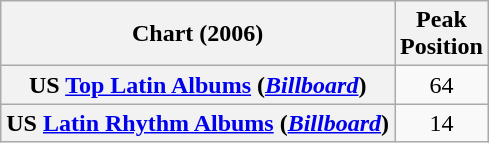<table class="wikitable plainrowheaders" style="text-align:center;">
<tr>
<th scope="col">Chart (2006)</th>
<th scope="col">Peak <br> Position</th>
</tr>
<tr>
<th scope="row">US <a href='#'>Top Latin Albums</a> (<em><a href='#'>Billboard</a></em>)</th>
<td style="text-align:center;">64</td>
</tr>
<tr>
<th scope="row">US <a href='#'>Latin Rhythm Albums</a> (<em><a href='#'>Billboard</a></em>)</th>
<td style="text-align:center;">14</td>
</tr>
</table>
